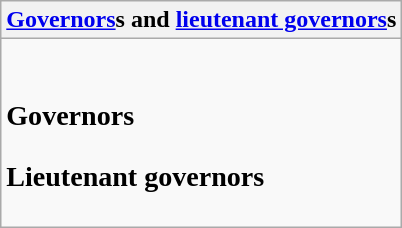<table class="wikitable collapsible collapsed">
<tr>
<th><a href='#'>Governors</a>s and <a href='#'>lieutenant governors</a>s</th>
</tr>
<tr>
<td><br><h3>Governors</h3><h3>Lieutenant governors</h3></td>
</tr>
</table>
